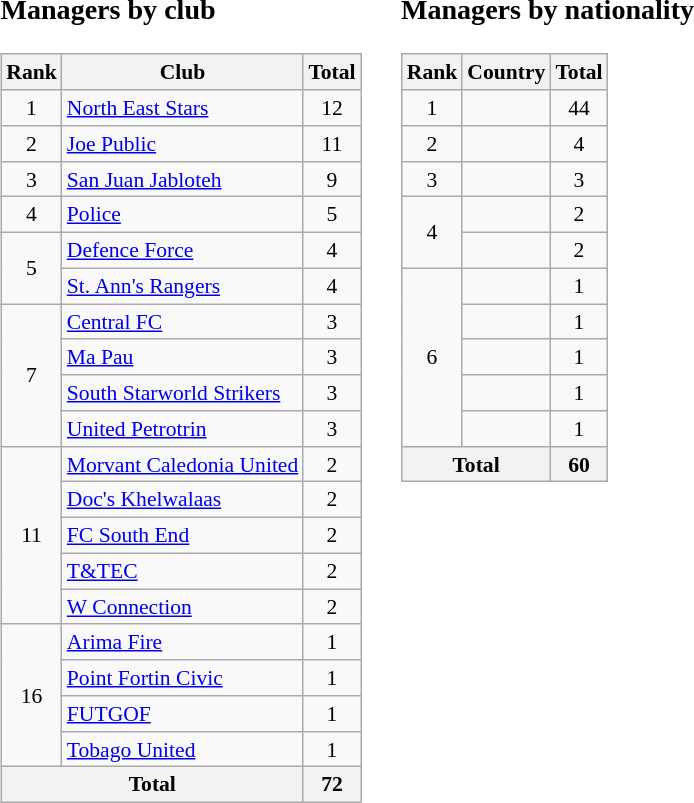<table>
<tr>
<td valign="top"><br><h3>Managers by club</h3><table class="wikitable sortable" style="font-size:90%;">
<tr>
<th class="unsortable">Rank</th>
<th>Club</th>
<th>Total</th>
</tr>
<tr>
<td style="text-align:center;">1</td>
<td><a href='#'>North East Stars</a></td>
<td align="center">12</td>
</tr>
<tr>
<td style="text-align:center;">2</td>
<td><a href='#'>Joe Public</a></td>
<td align="center">11</td>
</tr>
<tr>
<td style="text-align:center;">3</td>
<td><a href='#'>San Juan Jabloteh</a></td>
<td align="center">9</td>
</tr>
<tr>
<td style="text-align:center;">4</td>
<td><a href='#'>Police</a></td>
<td align="center">5</td>
</tr>
<tr>
<td rowspan="2" style="text-align:center;">5</td>
<td><a href='#'>Defence Force</a></td>
<td align="center">4</td>
</tr>
<tr>
<td><a href='#'>St. Ann's Rangers</a></td>
<td align="center">4</td>
</tr>
<tr>
<td rowspan="4" style="text-align:center;">7</td>
<td><a href='#'>Central FC</a></td>
<td align="center">3</td>
</tr>
<tr>
<td><a href='#'>Ma Pau</a></td>
<td align="center">3</td>
</tr>
<tr>
<td><a href='#'>South Starworld Strikers</a></td>
<td align="center">3</td>
</tr>
<tr>
<td><a href='#'>United Petrotrin</a></td>
<td align="center">3</td>
</tr>
<tr>
<td rowspan="5" style="text-align:center;">11</td>
<td><a href='#'>Morvant Caledonia United</a></td>
<td align="center">2</td>
</tr>
<tr>
<td><a href='#'>Doc's Khelwalaas</a></td>
<td align="center">2</td>
</tr>
<tr>
<td><a href='#'>FC South End</a></td>
<td align="center">2</td>
</tr>
<tr>
<td><a href='#'>T&TEC</a></td>
<td align="center">2</td>
</tr>
<tr>
<td><a href='#'>W Connection</a></td>
<td align="center">2</td>
</tr>
<tr>
<td rowspan="4" style="text-align:center;">16</td>
<td><a href='#'>Arima Fire</a></td>
<td align="center">1</td>
</tr>
<tr>
<td><a href='#'>Point Fortin Civic</a></td>
<td align="center">1</td>
</tr>
<tr>
<td><a href='#'>FUTGOF</a></td>
<td align="center">1</td>
</tr>
<tr>
<td><a href='#'>Tobago United</a></td>
<td align="center">1</td>
</tr>
<tr>
<th colspan="2">Total</th>
<th>72</th>
</tr>
</table>
</td>
<td valign="top"></td>
<td valign="top"></td>
<td valign="top"><br><h3>Managers by nationality</h3><table class="wikitable sortable" style="font-size:90%;">
<tr>
<th class="unsortable">Rank</th>
<th>Country</th>
<th>Total</th>
</tr>
<tr>
<td style="text-align:center;">1</td>
<td></td>
<td align="center">44</td>
</tr>
<tr>
<td style="text-align:center;">2</td>
<td></td>
<td align="center">4</td>
</tr>
<tr>
<td style="text-align:center;">3</td>
<td></td>
<td align="center">3</td>
</tr>
<tr>
<td rowspan="2" style="text-align:center;">4</td>
<td></td>
<td align="center">2</td>
</tr>
<tr>
<td></td>
<td align="center">2</td>
</tr>
<tr>
<td rowspan="5" style="text-align:center;">6</td>
<td></td>
<td align="center">1</td>
</tr>
<tr>
<td></td>
<td align="center">1</td>
</tr>
<tr>
<td></td>
<td align="center">1</td>
</tr>
<tr>
<td></td>
<td align="center">1</td>
</tr>
<tr>
<td></td>
<td align="center">1</td>
</tr>
<tr>
<th colspan="2">Total</th>
<th>60</th>
</tr>
</table>
</td>
</tr>
</table>
